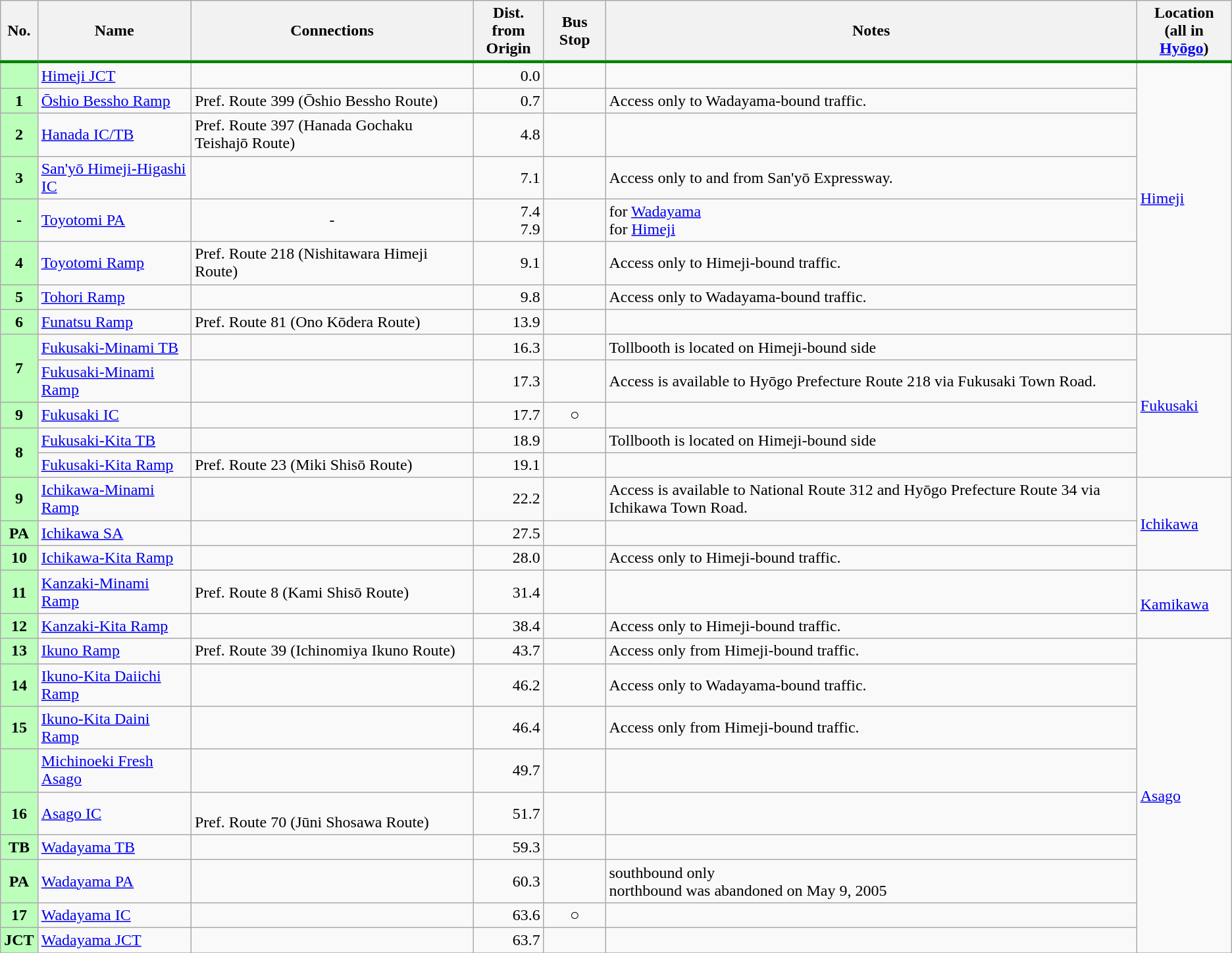<table table class="wikitable">
<tr>
<th style="border-bottom:3px solid green;">No.</th>
<th style="border-bottom:3px solid green;">Name</th>
<th style="border-bottom:3px solid green;">Connections</th>
<th style="border-bottom:3px solid green;">Dist. from<br>Origin</th>
<th style="border-bottom:3px solid green;">Bus Stop</th>
<th style="border-bottom:3px solid green;">Notes</th>
<th colspan="2" style="border-bottom:3px solid green;">Location<br>(all in <a href='#'>Hyōgo</a>)</th>
</tr>
<tr>
<th style="background:#bfb;"></th>
<td><a href='#'>Himeji JCT</a></td>
<td></td>
<td style="text-align:right;">0.0</td>
<td style="text-align:center;"></td>
<td></td>
<td rowspan="8"><a href='#'>Himeji</a></td>
</tr>
<tr>
<th style="background-color:#BFB;">1</th>
<td><a href='#'>Ōshio Bessho Ramp</a></td>
<td>Pref. Route 399 (Ōshio Bessho Route)</td>
<td style="text-align:right;">0.7</td>
<td style="text-align:center;"></td>
<td>Access only to Wadayama-bound traffic.</td>
</tr>
<tr>
<th style="background-color:#bfb;">2</th>
<td><a href='#'>Hanada IC/TB</a></td>
<td>Pref. Route 397 (Hanada Gochaku Teishajō Route)</td>
<td style="text-align:right;">4.8</td>
<td style="text-align:center;"></td>
<td></td>
</tr>
<tr>
<th style="background:#bfb;">3</th>
<td><a href='#'>San'yō Himeji-Higashi IC</a></td>
<td></td>
<td style="text-align:right;">7.1</td>
<td style="text-align:center;"></td>
<td>Access only to and from San'yō Expressway.</td>
</tr>
<tr>
<th style="background-color:#BFB;">-</th>
<td><a href='#'>Toyotomi PA</a></td>
<td style="text-align:center;">-</td>
<td style="text-align:right;">7.4<br>7.9</td>
<td style="text-align:center;"></td>
<td>for <a href='#'>Wadayama</a><br>for <a href='#'>Himeji</a></td>
</tr>
<tr>
<th style="background-color:#BFB;">4</th>
<td><a href='#'>Toyotomi Ramp</a></td>
<td>Pref. Route 218 (Nishitawara Himeji Route)</td>
<td style="text-align:right;">9.1</td>
<td style="text-align:center;"></td>
<td>Access only to Himeji-bound traffic.</td>
</tr>
<tr>
<th style="background-color:#BFB;">5</th>
<td><a href='#'>Tohori Ramp</a></td>
<td></td>
<td style="text-align:right;">9.8</td>
<td style="text-align:center;"></td>
<td>Access only to Wadayama-bound traffic.</td>
</tr>
<tr>
<th style="background-color:#BFB;">6</th>
<td><a href='#'>Funatsu Ramp</a></td>
<td>Pref. Route 81 (Ono Kōdera Route)</td>
<td style="text-align:right;">13.9</td>
<td style="text-align:center;"></td>
<td></td>
</tr>
<tr>
<th rowspan="2" style="background-color:#BFB;">7</th>
<td><a href='#'>Fukusaki-Minami TB</a></td>
<td></td>
<td style="text-align:right;">16.3</td>
<td style="text-align:center;"></td>
<td>Tollbooth is located on Himeji-bound side</td>
<td rowspan="5"><a href='#'>Fukusaki</a></td>
</tr>
<tr>
<td><a href='#'>Fukusaki-Minami Ramp</a></td>
<td></td>
<td style="text-align:right;">17.3</td>
<td style="text-align:center;"></td>
<td>Access is available to Hyōgo Prefecture Route 218 via Fukusaki Town Road.</td>
</tr>
<tr>
<th style="background:#bfb;">9</th>
<td><a href='#'>Fukusaki IC</a></td>
<td></td>
<td style="text-align:right;">17.7</td>
<td style="text-align:center;">○</td>
<td></td>
</tr>
<tr>
<th rowspan="2" style="background-color:#BFB;">8</th>
<td><a href='#'>Fukusaki-Kita TB</a></td>
<td></td>
<td style="text-align:right;">18.9</td>
<td style="text-align:center;"></td>
<td>Tollbooth is located on Himeji-bound side</td>
</tr>
<tr>
<td><a href='#'>Fukusaki-Kita Ramp</a></td>
<td>Pref. Route 23 (Miki Shisō Route)</td>
<td style="text-align:right;">19.1</td>
<td style="text-align:center;"></td>
<td></td>
</tr>
<tr>
<th style="background-color:#BFB;">9</th>
<td><a href='#'>Ichikawa-Minami Ramp</a></td>
<td></td>
<td style="text-align:right;">22.2</td>
<td style="text-align:center;"></td>
<td>Access is available to National Route 312 and Hyōgo Prefecture Route 34 via Ichikawa Town Road.</td>
<td rowspan="3"><a href='#'>Ichikawa</a></td>
</tr>
<tr>
<th style="background:#bfb;">PA</th>
<td><a href='#'>Ichikawa SA</a></td>
<td></td>
<td style="text-align:right;">27.5</td>
<td style="text-align:center;"></td>
<td></td>
</tr>
<tr>
<th style="background-color:#BFB;">10</th>
<td><a href='#'>Ichikawa-Kita Ramp</a></td>
<td></td>
<td style="text-align:right;">28.0</td>
<td style="text-align:center;"></td>
<td>Access only to Himeji-bound traffic.</td>
</tr>
<tr>
<th style="background-color:#BFB;">11</th>
<td><a href='#'>Kanzaki-Minami Ramp</a></td>
<td>Pref. Route 8 (Kami Shisō Route)</td>
<td style="text-align:right;">31.4</td>
<td style="text-align:center;"></td>
<td></td>
<td rowspan="2"><a href='#'>Kamikawa</a></td>
</tr>
<tr>
<th style="background-color:#BFB;">12</th>
<td><a href='#'>Kanzaki-Kita Ramp</a></td>
<td></td>
<td style="text-align:right;">38.4</td>
<td style="text-align:center;"></td>
<td>Access only to Himeji-bound traffic.</td>
</tr>
<tr>
<th style="background-color:#BFB;">13</th>
<td><a href='#'>Ikuno Ramp</a></td>
<td>Pref. Route 39 (Ichinomiya Ikuno Route)</td>
<td style="text-align:right;">43.7</td>
<td style="text-align:center;"></td>
<td>Access only from Himeji-bound traffic.</td>
<td rowspan="9"><a href='#'>Asago</a></td>
</tr>
<tr>
<th style="background-color:#BFB;">14</th>
<td><a href='#'>Ikuno-Kita Daiichi Ramp</a></td>
<td></td>
<td style="text-align:right;">46.2</td>
<td style="text-align:center;"></td>
<td>Access only to Wadayama-bound traffic.</td>
</tr>
<tr>
<th style="background-color:#BFB;">15</th>
<td><a href='#'>Ikuno-Kita Daini Ramp</a></td>
<td></td>
<td style="text-align:right;">46.4</td>
<td style="text-align:center;"></td>
<td>Access only from Himeji-bound traffic.</td>
</tr>
<tr>
<th style="background:#bfb;"></th>
<td><a href='#'>Michinoeki Fresh Asago</a></td>
<td></td>
<td style="text-align:right;">49.7</td>
<td style="text-align:center;"></td>
<td></td>
</tr>
<tr>
<th style="background:#bfb;">16</th>
<td><a href='#'>Asago IC</a></td>
<td><br>Pref. Route 70 (Jūni Shosawa Route)</td>
<td style="text-align:right;">51.7</td>
<td style="text-align:center;"></td>
<td></td>
</tr>
<tr>
<th style="background-color:#BFB;">TB</th>
<td><a href='#'>Wadayama TB</a></td>
<td></td>
<td style="text-align:right;">59.3</td>
<td style="text-align:center;"></td>
<td></td>
</tr>
<tr>
<th style="background:#bfb;">PA</th>
<td><a href='#'>Wadayama PA</a></td>
<td></td>
<td style="text-align:right;">60.3</td>
<td style="text-align:center;"></td>
<td>southbound only<br>northbound was abandoned on May 9, 2005</td>
</tr>
<tr>
<th style="background:#bfb;">17</th>
<td><a href='#'>Wadayama IC</a></td>
<td></td>
<td style="text-align:right;">63.6</td>
<td style="text-align:center;">○</td>
<td></td>
</tr>
<tr>
<th style="background:#bfb;">JCT</th>
<td><a href='#'>Wadayama JCT</a></td>
<td></td>
<td style="text-align:right;">63.7</td>
<td style="text-align:center;"></td>
<td></td>
</tr>
<tr>
</tr>
</table>
